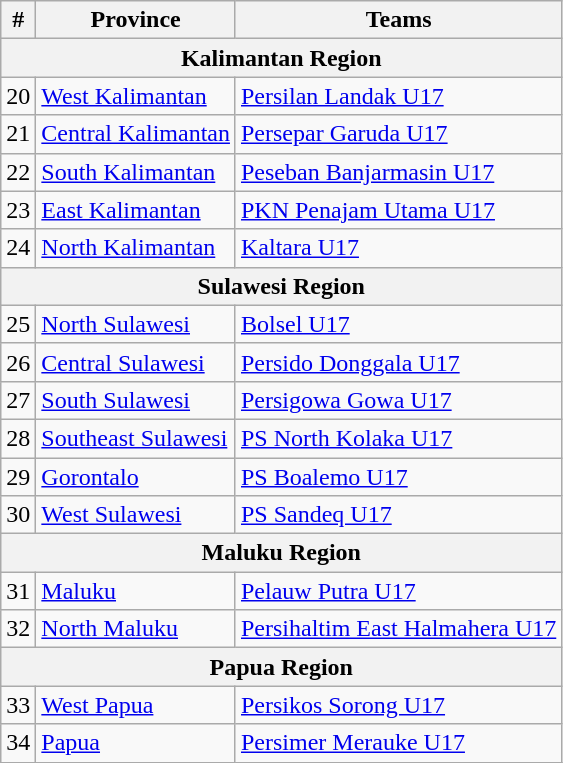<table class="wikitable">
<tr>
<th>#</th>
<th>Province</th>
<th>Teams</th>
</tr>
<tr>
<th colspan=3>Kalimantan Region</th>
</tr>
<tr>
<td>20</td>
<td> <a href='#'>West Kalimantan</a></td>
<td><a href='#'>Persilan Landak U17</a></td>
</tr>
<tr>
<td>21</td>
<td> <a href='#'>Central Kalimantan</a></td>
<td><a href='#'>Persepar Garuda U17</a></td>
</tr>
<tr>
<td>22</td>
<td> <a href='#'>South Kalimantan</a></td>
<td><a href='#'>Peseban Banjarmasin U17</a></td>
</tr>
<tr>
<td>23</td>
<td> <a href='#'>East Kalimantan</a></td>
<td><a href='#'>PKN Penajam Utama U17</a></td>
</tr>
<tr>
<td>24</td>
<td> <a href='#'>North Kalimantan</a></td>
<td><a href='#'>Kaltara U17</a></td>
</tr>
<tr>
<th colspan=3>Sulawesi Region</th>
</tr>
<tr>
<td>25</td>
<td> <a href='#'>North Sulawesi</a></td>
<td><a href='#'>Bolsel U17</a></td>
</tr>
<tr>
<td>26</td>
<td> <a href='#'>Central Sulawesi</a></td>
<td><a href='#'>Persido Donggala U17</a></td>
</tr>
<tr>
<td>27</td>
<td> <a href='#'>South Sulawesi</a></td>
<td><a href='#'>Persigowa Gowa U17</a></td>
</tr>
<tr>
<td>28</td>
<td> <a href='#'>Southeast Sulawesi</a></td>
<td><a href='#'>PS North Kolaka U17</a></td>
</tr>
<tr>
<td>29</td>
<td> <a href='#'>Gorontalo</a></td>
<td><a href='#'>PS Boalemo U17</a></td>
</tr>
<tr>
<td>30</td>
<td> <a href='#'>West Sulawesi</a></td>
<td><a href='#'>PS Sandeq U17</a></td>
</tr>
<tr>
<th colspan=3>Maluku Region</th>
</tr>
<tr>
<td>31</td>
<td> <a href='#'>Maluku</a></td>
<td><a href='#'>Pelauw Putra U17</a></td>
</tr>
<tr>
<td>32</td>
<td> <a href='#'>North Maluku</a></td>
<td><a href='#'>Persihaltim East Halmahera U17</a></td>
</tr>
<tr>
<th colspan=3>Papua Region</th>
</tr>
<tr>
<td>33</td>
<td> <a href='#'>West Papua</a></td>
<td><a href='#'>Persikos Sorong U17</a></td>
</tr>
<tr>
<td>34</td>
<td> <a href='#'>Papua</a></td>
<td><a href='#'>Persimer Merauke U17</a></td>
</tr>
<tr>
</tr>
</table>
